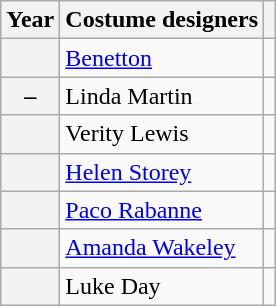<table class="wikitable plainrowheaders">
<tr>
<th>Year</th>
<th>Costume designers</th>
<th></th>
</tr>
<tr>
<th scope="row"></th>
<td><a href='#'>Benetton</a></td>
<td></td>
</tr>
<tr>
<th scope="row">–</th>
<td>Linda Martin</td>
<td></td>
</tr>
<tr>
<th scope="row"></th>
<td>Verity Lewis</td>
<td></td>
</tr>
<tr>
<th scope="row"></th>
<td><a href='#'>Helen Storey</a></td>
<td></td>
</tr>
<tr>
<th scope="row"></th>
<td><a href='#'>Paco Rabanne</a></td>
<td></td>
</tr>
<tr>
<th scope="row"></th>
<td><a href='#'>Amanda Wakeley</a></td>
<td></td>
</tr>
<tr>
<th scope="row"></th>
<td>Luke Day</td>
<td></td>
</tr>
</table>
